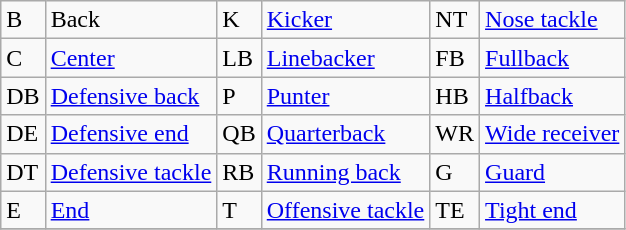<table class="wikitable">
<tr>
<td>B</td>
<td>Back</td>
<td>K</td>
<td><a href='#'>Kicker</a></td>
<td>NT</td>
<td><a href='#'>Nose tackle</a></td>
</tr>
<tr>
<td>C</td>
<td><a href='#'>Center</a></td>
<td>LB</td>
<td><a href='#'>Linebacker</a></td>
<td>FB</td>
<td><a href='#'>Fullback</a></td>
</tr>
<tr>
<td>DB</td>
<td><a href='#'>Defensive back</a></td>
<td>P</td>
<td><a href='#'>Punter</a></td>
<td>HB</td>
<td><a href='#'>Halfback</a></td>
</tr>
<tr>
<td>DE</td>
<td><a href='#'>Defensive end</a></td>
<td>QB</td>
<td><a href='#'>Quarterback</a></td>
<td>WR</td>
<td><a href='#'>Wide receiver</a></td>
</tr>
<tr>
<td>DT</td>
<td><a href='#'>Defensive tackle</a></td>
<td>RB</td>
<td><a href='#'>Running back</a></td>
<td>G</td>
<td><a href='#'>Guard</a></td>
</tr>
<tr>
<td>E</td>
<td><a href='#'>End</a></td>
<td>T</td>
<td><a href='#'>Offensive tackle</a></td>
<td>TE</td>
<td><a href='#'>Tight end</a></td>
</tr>
<tr>
</tr>
</table>
